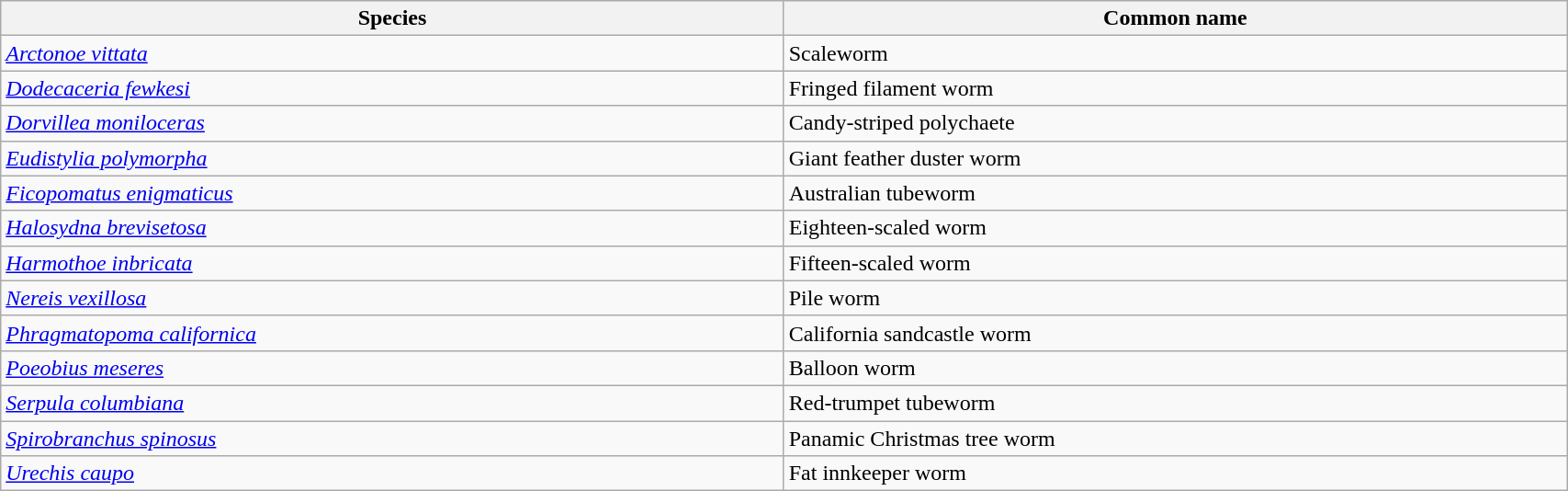<table width=90% class="wikitable">
<tr>
<th width=25%>Species</th>
<th width=25%>Common name</th>
</tr>
<tr>
<td><em><a href='#'>Arctonoe vittata</a></em></td>
<td>Scaleworm</td>
</tr>
<tr>
<td><em><a href='#'>Dodecaceria fewkesi</a></em></td>
<td>Fringed filament worm</td>
</tr>
<tr>
<td><em><a href='#'>Dorvillea moniloceras</a></em></td>
<td>Candy-striped polychaete</td>
</tr>
<tr>
<td><em><a href='#'>Eudistylia polymorpha</a></em></td>
<td>Giant feather duster worm</td>
</tr>
<tr>
<td><em><a href='#'>Ficopomatus enigmaticus</a></em></td>
<td>Australian tubeworm</td>
</tr>
<tr>
<td><em><a href='#'>Halosydna brevisetosa</a></em></td>
<td>Eighteen-scaled worm</td>
</tr>
<tr>
<td><em><a href='#'>Harmothoe inbricata</a></em></td>
<td>Fifteen-scaled worm</td>
</tr>
<tr>
<td><em><a href='#'>Nereis vexillosa</a></em></td>
<td>Pile worm</td>
</tr>
<tr>
<td><em><a href='#'>Phragmatopoma californica</a></em></td>
<td>California sandcastle worm</td>
</tr>
<tr>
<td><em><a href='#'>Poeobius meseres</a></em></td>
<td>Balloon worm</td>
</tr>
<tr>
<td><em><a href='#'>Serpula columbiana</a></em></td>
<td>Red-trumpet tubeworm</td>
</tr>
<tr>
<td><em><a href='#'>Spirobranchus spinosus</a></em></td>
<td>Panamic Christmas tree worm</td>
</tr>
<tr>
<td><em><a href='#'>Urechis caupo</a></em></td>
<td>Fat innkeeper worm</td>
</tr>
</table>
